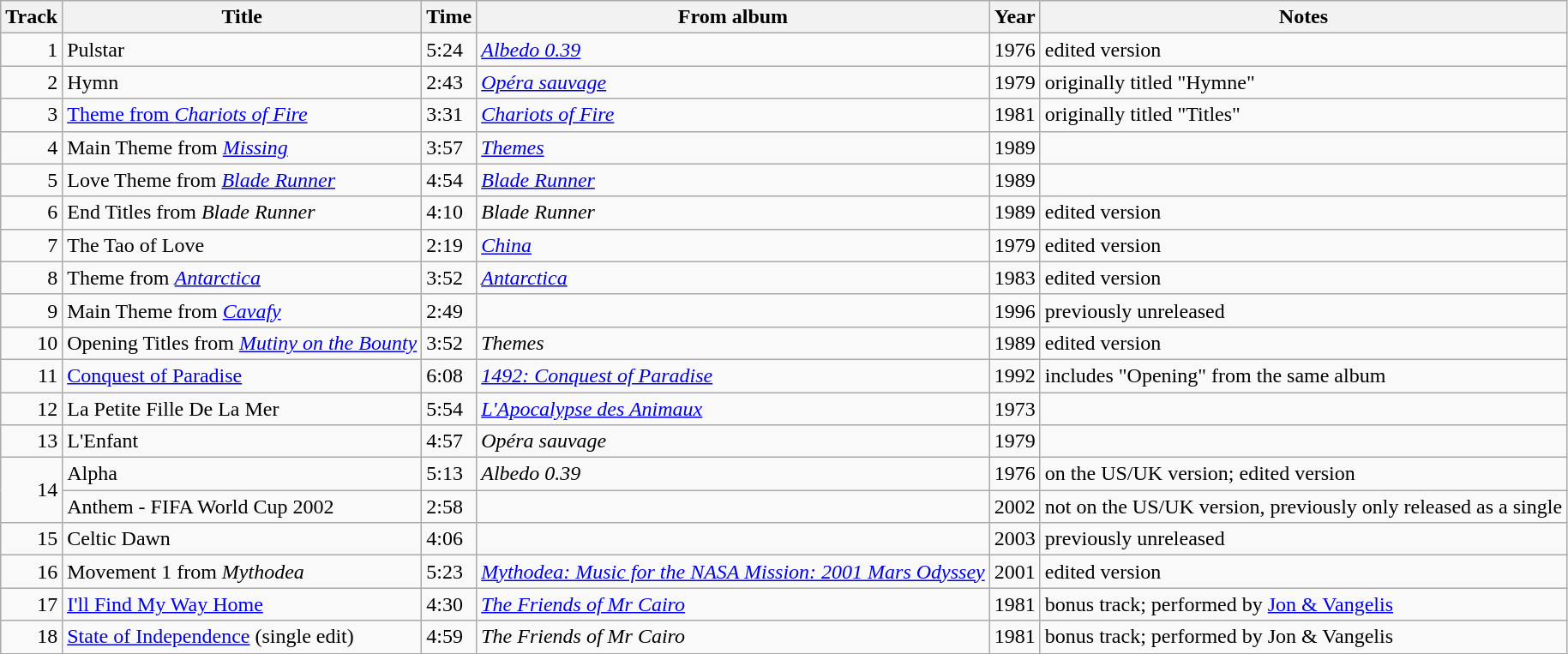<table class="wikitable">
<tr>
<th align="right">Track</th>
<th>Title</th>
<th>Time</th>
<th>From album</th>
<th>Year</th>
<th>Notes</th>
</tr>
<tr>
<td align="right">1</td>
<td>Pulstar</td>
<td>5:24</td>
<td><em><a href='#'>Albedo 0.39</a></em></td>
<td align="center">1976</td>
<td>edited version</td>
</tr>
<tr>
<td align="right">2</td>
<td>Hymn</td>
<td>2:43</td>
<td><em><a href='#'>Opéra sauvage</a></em></td>
<td align="center">1979</td>
<td>originally titled "Hymne"</td>
</tr>
<tr>
<td align="right">3</td>
<td><a href='#'>Theme from <em>Chariots of Fire</em></a></td>
<td>3:31</td>
<td><em><a href='#'>Chariots of Fire</a></em></td>
<td align="center">1981</td>
<td>originally titled "Titles"</td>
</tr>
<tr>
<td align="right">4</td>
<td>Main Theme from <em><a href='#'>Missing</a></em></td>
<td>3:57</td>
<td><em><a href='#'>Themes</a></em></td>
<td align="center">1989</td>
<td></td>
</tr>
<tr>
<td align="right">5</td>
<td>Love Theme from <em><a href='#'>Blade Runner</a></em></td>
<td>4:54</td>
<td><em><a href='#'>Blade Runner</a></em></td>
<td align="center">1989</td>
<td></td>
</tr>
<tr>
<td align="right">6</td>
<td>End Titles from <em>Blade Runner</em></td>
<td>4:10</td>
<td><em>Blade Runner</em></td>
<td align="center">1989</td>
<td>edited version</td>
</tr>
<tr>
<td align="right">7</td>
<td>The Tao of Love</td>
<td>2:19</td>
<td><em><a href='#'>China</a></em></td>
<td align="center">1979</td>
<td>edited version</td>
</tr>
<tr>
<td align="right">8</td>
<td>Theme from <em><a href='#'>Antarctica</a></em></td>
<td>3:52</td>
<td><em><a href='#'>Antarctica</a></em></td>
<td align="center">1983</td>
<td>edited version</td>
</tr>
<tr>
<td align="right">9</td>
<td>Main Theme from <em><a href='#'>Cavafy</a></em></td>
<td>2:49</td>
<td></td>
<td align="center">1996</td>
<td>previously unreleased</td>
</tr>
<tr>
<td align="right">10</td>
<td>Opening Titles from <em><a href='#'>Mutiny on the Bounty</a></em></td>
<td>3:52</td>
<td><em>Themes</em></td>
<td align="center">1989</td>
<td>edited version</td>
</tr>
<tr>
<td align="right">11</td>
<td><a href='#'>Conquest of Paradise</a></td>
<td>6:08</td>
<td><em><a href='#'>1492: Conquest of Paradise</a></em></td>
<td align="center">1992</td>
<td>includes "Opening" from the same album</td>
</tr>
<tr>
<td align="right">12</td>
<td>La Petite Fille De La Mer</td>
<td>5:54</td>
<td><em><a href='#'>L'Apocalypse des Animaux</a></em></td>
<td align="center">1973</td>
<td></td>
</tr>
<tr>
<td align="right">13</td>
<td>L'Enfant</td>
<td>4:57</td>
<td><em>Opéra sauvage</em></td>
<td align="center">1979</td>
<td></td>
</tr>
<tr>
<td align="right" rowspan="2">14</td>
<td>Alpha</td>
<td>5:13</td>
<td><em>Albedo 0.39</em></td>
<td>1976</td>
<td>on the US/UK version; edited version</td>
</tr>
<tr>
<td>Anthem - FIFA World Cup 2002</td>
<td>2:58</td>
<td></td>
<td align="center">2002</td>
<td>not on the US/UK version, previously only released as a single</td>
</tr>
<tr>
<td align="right">15</td>
<td>Celtic Dawn</td>
<td>4:06</td>
<td></td>
<td align="center">2003</td>
<td>previously unreleased</td>
</tr>
<tr>
<td align="right">16</td>
<td>Movement 1 from <em>Mythodea</em></td>
<td>5:23</td>
<td><em><a href='#'>Mythodea: Music for the NASA Mission: 2001 Mars Odyssey</a></em></td>
<td align="center">2001</td>
<td>edited version</td>
</tr>
<tr>
<td align="right">17</td>
<td><a href='#'>I'll Find My Way Home</a></td>
<td>4:30</td>
<td><em><a href='#'>The Friends of Mr Cairo</a></em></td>
<td align="center">1981</td>
<td>bonus track; performed by <a href='#'>Jon & Vangelis</a></td>
</tr>
<tr>
<td align="right">18</td>
<td><a href='#'>State of Independence</a> (single edit)</td>
<td>4:59</td>
<td><em>The Friends of Mr Cairo</em></td>
<td align="center">1981</td>
<td>bonus track; performed by Jon & Vangelis</td>
</tr>
<tr>
</tr>
</table>
